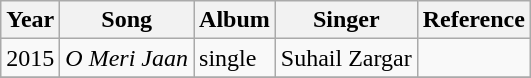<table class="wikitable">
<tr>
<th>Year</th>
<th>Song</th>
<th>Album</th>
<th>Singer</th>
<th>Reference</th>
</tr>
<tr>
<td>2015</td>
<td><em>O Meri Jaan</em></td>
<td>single</td>
<td>Suhail Zargar</td>
<td></td>
</tr>
<tr>
</tr>
</table>
